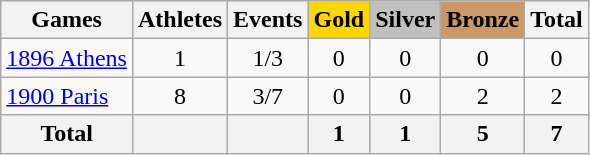<table class="wikitable sortable" style="text-align:center">
<tr>
<th>Games</th>
<th>Athletes</th>
<th>Events</th>
<th style="background-color:gold;">Gold</th>
<th style="background-color:silver;">Silver</th>
<th style="background-color:#c96;">Bronze</th>
<th>Total</th>
</tr>
<tr>
<td align=left><a href='#'>1896 Athens</a></td>
<td>1</td>
<td>1/3</td>
<td>0</td>
<td>0</td>
<td>0</td>
<td>0</td>
</tr>
<tr>
<td align=left><a href='#'>1900 Paris</a></td>
<td>8</td>
<td>3/7</td>
<td>0</td>
<td>0</td>
<td>2</td>
<td>2</td>
</tr>
<tr>
<th>Total</th>
<th></th>
<th></th>
<th>1</th>
<th>1</th>
<th>5</th>
<th>7</th>
</tr>
</table>
